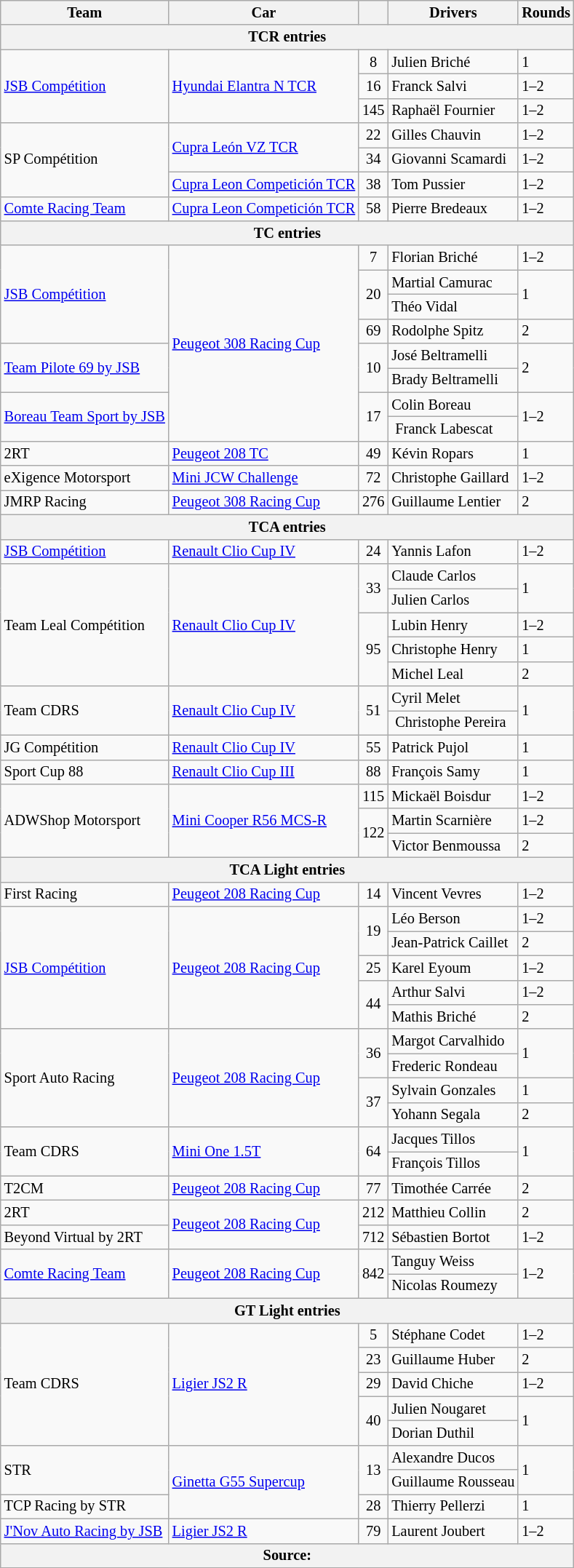<table class="wikitable" style="font-size: 85%;">
<tr>
<th>Team</th>
<th>Car</th>
<th></th>
<th>Drivers</th>
<th>Rounds</th>
</tr>
<tr>
<th colspan="5">TCR entries</th>
</tr>
<tr>
<td rowspan="3"> <a href='#'>JSB Compétition</a></td>
<td rowspan="3"><a href='#'>Hyundai Elantra N TCR</a></td>
<td align="center">8</td>
<td> Julien Briché</td>
<td>1</td>
</tr>
<tr>
<td align="center">16</td>
<td> Franck Salvi</td>
<td>1–2</td>
</tr>
<tr>
<td align="center">145</td>
<td> Raphaël Fournier</td>
<td>1–2</td>
</tr>
<tr>
<td rowspan="3"> SP Compétition</td>
<td rowspan="2"><a href='#'>Cupra León VZ TCR</a></td>
<td align="center">22</td>
<td> Gilles Chauvin</td>
<td>1–2</td>
</tr>
<tr>
<td align="center">34</td>
<td> Giovanni Scamardi</td>
<td>1–2</td>
</tr>
<tr>
<td><a href='#'>Cupra Leon Competición TCR</a></td>
<td align="center">38</td>
<td> Tom Pussier</td>
<td>1–2</td>
</tr>
<tr>
<td> <a href='#'>Comte Racing Team</a></td>
<td><a href='#'>Cupra Leon Competición TCR</a></td>
<td align="center">58</td>
<td> Pierre Bredeaux</td>
<td>1–2</td>
</tr>
<tr>
<th colspan="5">TC entries</th>
</tr>
<tr>
<td rowspan="4"> <a href='#'>JSB Compétition</a></td>
<td rowspan="8"><a href='#'>Peugeot 308 Racing Cup</a></td>
<td align="center">7</td>
<td> Florian Briché</td>
<td>1–2</td>
</tr>
<tr>
<td rowspan="2" align="center">20</td>
<td> Martial Camurac</td>
<td rowspan="2">1</td>
</tr>
<tr>
<td> Théo Vidal</td>
</tr>
<tr>
<td align="center">69</td>
<td> Rodolphe Spitz</td>
<td>2</td>
</tr>
<tr>
<td rowspan="2"> <a href='#'>Team Pilote 69 by JSB</a></td>
<td rowspan="2"  align="center">10</td>
<td> José Beltramelli</td>
<td rowspan="2">2</td>
</tr>
<tr>
<td> Brady Beltramelli</td>
</tr>
<tr>
<td rowspan="2"> <a href='#'>Boreau Team Sport by JSB</a></td>
<td rowspan="2" align="center">17</td>
<td> Colin Boreau</td>
<td rowspan="2">1–2</td>
</tr>
<tr>
<td> Franck Labescat</td>
</tr>
<tr>
<td> 2RT</td>
<td><a href='#'>Peugeot 208 TC</a></td>
<td align="center">49</td>
<td> Kévin Ropars</td>
<td>1</td>
</tr>
<tr>
<td> eXigence Motorsport</td>
<td><a href='#'>Mini JCW Challenge</a></td>
<td align="center">72</td>
<td> Christophe Gaillard</td>
<td>1–2</td>
</tr>
<tr>
<td> JMRP Racing</td>
<td><a href='#'>Peugeot 308 Racing Cup</a></td>
<td align="center">276</td>
<td> Guillaume Lentier</td>
<td>2</td>
</tr>
<tr>
<th colspan="5">TCA entries</th>
</tr>
<tr>
<td> <a href='#'>JSB Compétition</a></td>
<td><a href='#'>Renault Clio Cup IV</a></td>
<td align="center">24</td>
<td> Yannis Lafon</td>
<td>1–2</td>
</tr>
<tr>
<td rowspan="5"> Team Leal Compétition</td>
<td rowspan="5"><a href='#'>Renault Clio Cup IV</a></td>
<td rowspan="2" align="center">33</td>
<td> Claude Carlos</td>
<td rowspan="2">1</td>
</tr>
<tr>
<td> Julien Carlos</td>
</tr>
<tr>
<td rowspan="3" align="center">95</td>
<td> Lubin Henry</td>
<td>1–2</td>
</tr>
<tr>
<td> Christophe Henry</td>
<td>1</td>
</tr>
<tr>
<td> Michel Leal</td>
<td>2</td>
</tr>
<tr>
<td rowspan="2"> Team CDRS</td>
<td rowspan="2"><a href='#'>Renault Clio Cup IV</a></td>
<td rowspan="2" align="center">51</td>
<td> Cyril Melet</td>
<td rowspan="2">1</td>
</tr>
<tr>
<td> Christophe Pereira</td>
</tr>
<tr>
<td> JG Compétition</td>
<td><a href='#'>Renault Clio Cup IV</a></td>
<td align="center">55</td>
<td> Patrick Pujol</td>
<td>1</td>
</tr>
<tr>
<td> Sport Cup 88</td>
<td><a href='#'>Renault Clio Cup III</a></td>
<td align="center">88</td>
<td> François Samy</td>
<td>1</td>
</tr>
<tr>
<td rowspan="3"> ADWShop Motorsport</td>
<td rowspan="3"><a href='#'>Mini Cooper R56 MCS-R</a></td>
<td align="center">115</td>
<td> Mickaël Boisdur</td>
<td>1–2</td>
</tr>
<tr>
<td rowspan="2" align="center">122</td>
<td> Martin Scarnière</td>
<td>1–2</td>
</tr>
<tr>
<td> Victor Benmoussa</td>
<td>2</td>
</tr>
<tr>
<th colspan="5">TCA Light entries</th>
</tr>
<tr>
<td> First Racing</td>
<td><a href='#'>Peugeot 208 Racing Cup</a></td>
<td align="center">14</td>
<td> Vincent Vevres</td>
<td>1–2</td>
</tr>
<tr>
<td rowspan="5"> <a href='#'>JSB Compétition</a></td>
<td rowspan="5"><a href='#'>Peugeot 208 Racing Cup</a></td>
<td rowspan="2" align="center">19</td>
<td> Léo Berson</td>
<td>1–2</td>
</tr>
<tr>
<td> Jean-Patrick Caillet</td>
<td>2</td>
</tr>
<tr>
<td align="center">25</td>
<td> Karel Eyoum</td>
<td>1–2</td>
</tr>
<tr>
<td rowspan="2"  align="center">44</td>
<td> Arthur Salvi</td>
<td>1–2</td>
</tr>
<tr>
<td> Mathis Briché</td>
<td>2</td>
</tr>
<tr>
<td rowspan="4"> Sport Auto Racing</td>
<td rowspan="4"><a href='#'>Peugeot 208 Racing Cup</a></td>
<td rowspan="2" align="center">36</td>
<td> Margot Carvalhido</td>
<td rowspan="2">1</td>
</tr>
<tr>
<td> Frederic Rondeau</td>
</tr>
<tr>
<td rowspan="2" align="center">37</td>
<td> Sylvain Gonzales</td>
<td>1</td>
</tr>
<tr>
<td> Yohann Segala</td>
<td>2</td>
</tr>
<tr>
<td rowspan="2"> Team CDRS</td>
<td rowspan="2"><a href='#'>Mini One 1.5T</a></td>
<td rowspan="2" align="center">64</td>
<td> Jacques Tillos</td>
<td rowspan="2">1</td>
</tr>
<tr>
<td> François Tillos</td>
</tr>
<tr>
<td> T2CM</td>
<td><a href='#'>Peugeot 208 Racing Cup</a></td>
<td align="center">77</td>
<td> Timothée Carrée</td>
<td>2</td>
</tr>
<tr>
<td> 2RT</td>
<td rowspan="2"><a href='#'>Peugeot 208 Racing Cup</a></td>
<td align="center">212</td>
<td> Matthieu Collin</td>
<td>2</td>
</tr>
<tr>
<td> Beyond Virtual by 2RT</td>
<td align="center">712</td>
<td> Sébastien Bortot</td>
<td>1–2</td>
</tr>
<tr>
<td rowspan="2"> <a href='#'>Comte Racing Team</a></td>
<td rowspan="2"><a href='#'>Peugeot 208 Racing Cup</a></td>
<td rowspan="2" align="center">842</td>
<td> Tanguy Weiss</td>
<td rowspan="2">1–2</td>
</tr>
<tr>
<td> Nicolas Roumezy</td>
</tr>
<tr>
<th colspan="5">GT Light entries</th>
</tr>
<tr>
<td rowspan="5"> Team CDRS</td>
<td rowspan="5"><a href='#'>Ligier JS2 R</a></td>
<td align="center">5</td>
<td> Stéphane Codet</td>
<td>1–2</td>
</tr>
<tr>
<td align="center">23</td>
<td> Guillaume Huber</td>
<td>2</td>
</tr>
<tr>
<td align="center">29</td>
<td> David Chiche</td>
<td>1–2</td>
</tr>
<tr>
<td rowspan="2"  align="center">40</td>
<td> Julien Nougaret</td>
<td rowspan="2">1</td>
</tr>
<tr>
<td> Dorian Duthil</td>
</tr>
<tr>
<td rowspan="2"> STR</td>
<td rowspan="3"><a href='#'>Ginetta G55 Supercup</a></td>
<td rowspan="2"  align="center">13</td>
<td> Alexandre Ducos</td>
<td rowspan="2">1</td>
</tr>
<tr>
<td> Guillaume Rousseau</td>
</tr>
<tr>
<td> TCP Racing by STR</td>
<td align="center">28</td>
<td> Thierry Pellerzi</td>
<td>1</td>
</tr>
<tr>
<td> <a href='#'>J'Nov Auto Racing by JSB</a></td>
<td><a href='#'>Ligier JS2 R</a></td>
<td align="center">79</td>
<td> Laurent Joubert</td>
<td>1–2</td>
</tr>
<tr>
<th colspan="5">Source:</th>
</tr>
<tr>
</tr>
</table>
